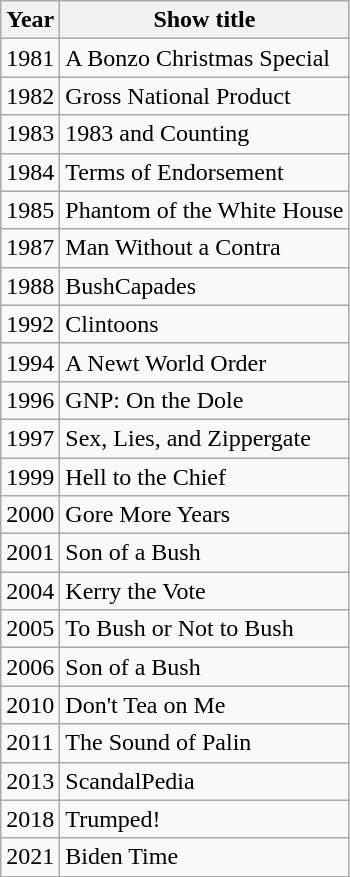<table class= "wikitable">
<tr>
<th>Year</th>
<th>Show title</th>
</tr>
<tr>
<td>1981</td>
<td>A Bonzo Christmas Special</td>
</tr>
<tr>
<td>1982</td>
<td>Gross National Product</td>
</tr>
<tr>
<td>1983</td>
<td>1983 and Counting</td>
</tr>
<tr>
<td>1984</td>
<td>Terms of Endorsement</td>
</tr>
<tr>
<td>1985</td>
<td>Phantom of the White House</td>
</tr>
<tr>
<td>1987</td>
<td>Man Without a Contra</td>
</tr>
<tr>
<td>1988</td>
<td>BushCapades</td>
</tr>
<tr>
<td>1992</td>
<td>Clintoons</td>
</tr>
<tr>
<td>1994</td>
<td>A Newt World Order</td>
</tr>
<tr>
<td>1996</td>
<td>GNP: On the Dole</td>
</tr>
<tr>
<td>1997</td>
<td>Sex, Lies, and Zippergate</td>
</tr>
<tr>
<td>1999</td>
<td>Hell to the Chief</td>
</tr>
<tr>
<td>2000</td>
<td>Gore More Years</td>
</tr>
<tr>
<td>2001</td>
<td>Son of a Bush</td>
</tr>
<tr>
<td>2004</td>
<td>Kerry the Vote</td>
</tr>
<tr>
<td>2005</td>
<td>To Bush or Not to Bush</td>
</tr>
<tr>
<td>2006</td>
<td>Son of a Bush</td>
</tr>
<tr>
<td>2010</td>
<td>Don't Tea on Me</td>
</tr>
<tr>
<td>2011</td>
<td>The Sound of Palin</td>
</tr>
<tr>
<td>2013</td>
<td>ScandalPedia</td>
</tr>
<tr>
<td>2018</td>
<td>Trumped!</td>
</tr>
<tr>
<td>2021</td>
<td>Biden Time</td>
</tr>
<tr>
</tr>
</table>
